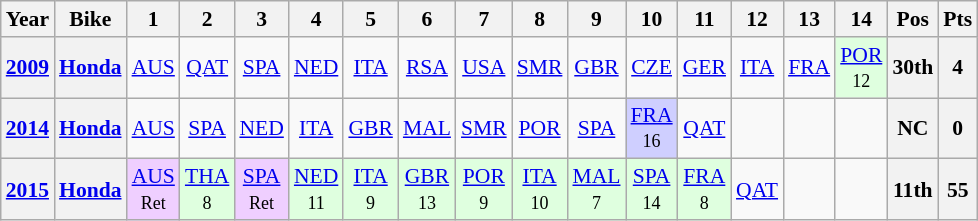<table class="wikitable" style="text-align:center; font-size:90%">
<tr>
<th>Year</th>
<th>Bike</th>
<th>1</th>
<th>2</th>
<th>3</th>
<th>4</th>
<th>5</th>
<th>6</th>
<th>7</th>
<th>8</th>
<th>9</th>
<th>10</th>
<th>11</th>
<th>12</th>
<th>13</th>
<th>14</th>
<th>Pos</th>
<th>Pts</th>
</tr>
<tr>
<th><a href='#'>2009</a></th>
<th><a href='#'>Honda</a></th>
<td><a href='#'>AUS</a></td>
<td><a href='#'>QAT</a></td>
<td><a href='#'>SPA</a></td>
<td><a href='#'>NED</a></td>
<td><a href='#'>ITA</a></td>
<td><a href='#'>RSA</a></td>
<td><a href='#'>USA</a></td>
<td><a href='#'>SMR</a></td>
<td><a href='#'>GBR</a></td>
<td><a href='#'>CZE</a></td>
<td><a href='#'>GER</a></td>
<td><a href='#'>ITA</a></td>
<td><a href='#'>FRA</a></td>
<td style="background:#DFFFDF;"><a href='#'>POR</a><br><small>12</small></td>
<th>30th</th>
<th>4</th>
</tr>
<tr>
<th align="left"><a href='#'>2014</a></th>
<th align="left"><a href='#'>Honda</a></th>
<td><a href='#'>AUS</a></td>
<td><a href='#'>SPA</a></td>
<td><a href='#'>NED</a></td>
<td><a href='#'>ITA</a></td>
<td><a href='#'>GBR</a></td>
<td><a href='#'>MAL</a></td>
<td><a href='#'>SMR</a></td>
<td><a href='#'>POR</a></td>
<td><a href='#'>SPA</a></td>
<td style="background:#cfcfff;"><a href='#'>FRA</a><br><small>16</small></td>
<td><a href='#'>QAT</a></td>
<td></td>
<td></td>
<td></td>
<th>NC</th>
<th>0</th>
</tr>
<tr>
<th align="left"><a href='#'>2015</a></th>
<th align="left"><a href='#'>Honda</a></th>
<td style="background:#efcfff;"><a href='#'>AUS</a><br><small>Ret</small></td>
<td style="background:#DFFFDF;"><a href='#'>THA</a><br><small>8</small></td>
<td style="background:#efcfff;"><a href='#'>SPA</a><br><small>Ret</small></td>
<td style="background:#DFFFDF;"><a href='#'>NED</a><br><small>11</small></td>
<td style="background:#DFFFDF;"><a href='#'>ITA</a><br><small>9</small></td>
<td style="background:#DFFFDF;"><a href='#'>GBR</a><br><small>13</small></td>
<td style="background:#DFFFDF;"><a href='#'>POR</a><br><small>9</small></td>
<td style="background:#DFFFDF;"><a href='#'>ITA</a><br><small>10</small></td>
<td style="background:#DFFFDF;"><a href='#'>MAL</a><br><small>7</small></td>
<td style="background:#DFFFDF;"><a href='#'>SPA</a><br><small>14</small></td>
<td style="background:#DFFFDF;"><a href='#'>FRA</a><br><small>8</small></td>
<td><a href='#'>QAT</a></td>
<td></td>
<td></td>
<th>11th</th>
<th>55</th>
</tr>
</table>
